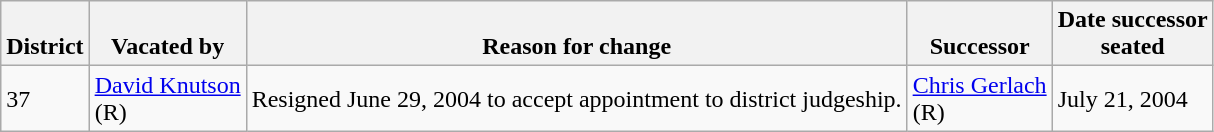<table class="wikitable sortable">
<tr style="vertical-align:bottom;">
<th>District</th>
<th>Vacated by</th>
<th>Reason for change</th>
<th>Successor</th>
<th>Date successor<br>seated</th>
</tr>
<tr>
<td>37</td>
<td nowrap ><a href='#'>David Knutson</a><br>(R)</td>
<td>Resigned June 29, 2004 to accept appointment to district judgeship.</td>
<td nowrap ><a href='#'>Chris Gerlach</a><br>(R)</td>
<td>July 21, 2004</td>
</tr>
</table>
